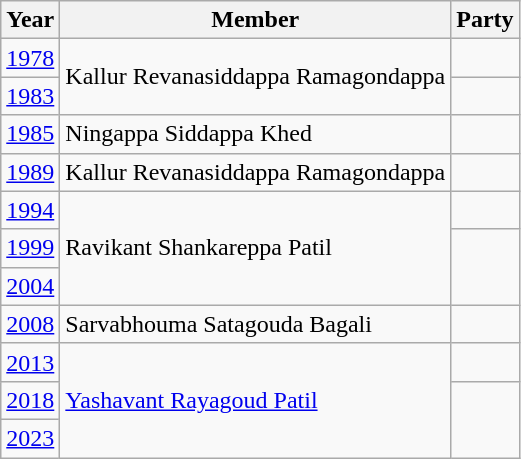<table class="wikitable sortable">
<tr>
<th>Year</th>
<th>Member</th>
<th colspan=2>Party</th>
</tr>
<tr>
<td><a href='#'>1978</a></td>
<td rowspan="2">Kallur Revanasiddappa Ramagondappa</td>
<td></td>
</tr>
<tr>
<td><a href='#'>1983</a></td>
<td></td>
</tr>
<tr>
<td><a href='#'>1985</a></td>
<td>Ningappa Siddappa Khed</td>
<td></td>
</tr>
<tr>
<td><a href='#'>1989</a></td>
<td>Kallur Revanasiddappa Ramagondappa</td>
<td></td>
</tr>
<tr>
<td><a href='#'>1994</a></td>
<td rowspan="3">Ravikant Shankareppa Patil</td>
<td></td>
</tr>
<tr>
<td><a href='#'>1999</a></td>
</tr>
<tr>
<td><a href='#'>2004</a></td>
</tr>
<tr>
<td><a href='#'>2008</a></td>
<td>Sarvabhouma Satagouda Bagali</td>
<td></td>
</tr>
<tr>
<td><a href='#'>2013</a></td>
<td rowspan=3><a href='#'>Yashavant Rayagoud Patil</a></td>
<td></td>
</tr>
<tr>
<td><a href='#'>2018</a></td>
</tr>
<tr>
<td><a href='#'>2023</a></td>
</tr>
</table>
